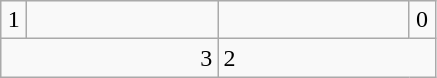<table class="wikitable">
<tr>
<td align="center" width="10">1</td>
<td align="center" width="120"></td>
<td align="center" width="120"></td>
<td align="center" width="10">0</td>
</tr>
<tr>
<td colspan="2" align="right">3</td>
<td colspan="2">2</td>
</tr>
</table>
